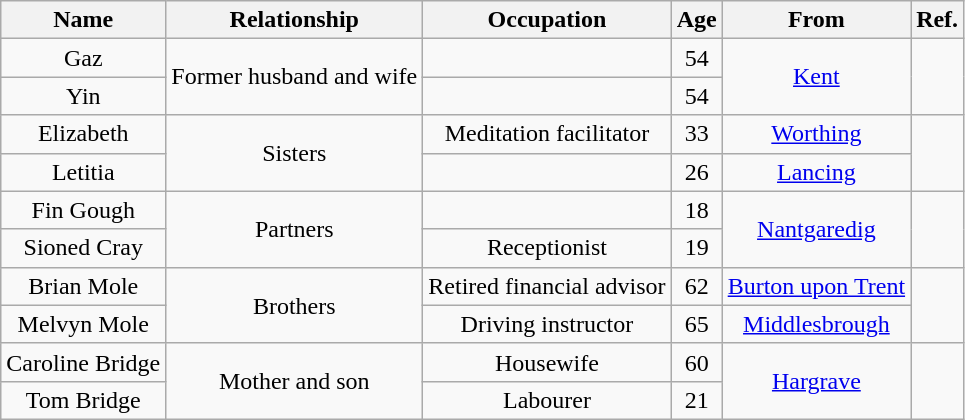<table class="wikitable sortable" style="text-align: center; ">
<tr>
<th>Name</th>
<th>Relationship</th>
<th>Occupation</th>
<th>Age</th>
<th>From</th>
<th>Ref.</th>
</tr>
<tr>
<td>Gaz</td>
<td rowspan="2">Former husband and wife</td>
<td></td>
<td>54</td>
<td rowspan="2"><a href='#'>Kent</a></td>
<td rowspan="2"></td>
</tr>
<tr>
<td>Yin</td>
<td></td>
<td>54</td>
</tr>
<tr>
<td>Elizabeth</td>
<td rowspan="2">Sisters</td>
<td>Meditation facilitator</td>
<td>33</td>
<td><a href='#'>Worthing</a></td>
<td rowspan="2"></td>
</tr>
<tr>
<td>Letitia</td>
<td></td>
<td>26</td>
<td><a href='#'>Lancing</a></td>
</tr>
<tr>
<td>Fin Gough</td>
<td rowspan="2">Partners</td>
<td></td>
<td>18</td>
<td rowspan="2"><a href='#'>Nantgaredig</a></td>
<td rowspan="2"></td>
</tr>
<tr>
<td>Sioned Cray</td>
<td>Receptionist</td>
<td>19</td>
</tr>
<tr>
<td>Brian Mole</td>
<td rowspan="2">Brothers</td>
<td>Retired financial advisor</td>
<td>62</td>
<td><a href='#'>Burton upon Trent</a></td>
<td rowspan="2"></td>
</tr>
<tr>
<td>Melvyn Mole</td>
<td>Driving instructor</td>
<td>65</td>
<td><a href='#'>Middlesbrough</a></td>
</tr>
<tr>
<td>Caroline Bridge</td>
<td rowspan="2">Mother and son</td>
<td>Housewife</td>
<td>60</td>
<td rowspan="2"><a href='#'>Hargrave</a></td>
<td rowspan="2"></td>
</tr>
<tr>
<td>Tom Bridge</td>
<td>Labourer</td>
<td>21</td>
</tr>
</table>
